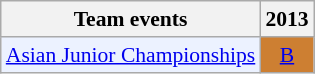<table class="wikitable" style="font-size: 90%; text-align:center">
<tr>
<th>Team events</th>
<th>2013</th>
</tr>
<tr>
<td bgcolor="#ECF2FF"; align="left"><a href='#'>Asian Junior Championships</a></td>
<td bgcolor=CD7F32><a href='#'>B</a></td>
</tr>
</table>
